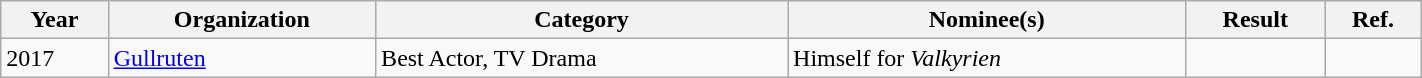<table class="wikitable" style="width:75%;">
<tr>
<th>Year</th>
<th>Organization</th>
<th>Category</th>
<th>Nominee(s)</th>
<th>Result</th>
<th>Ref.</th>
</tr>
<tr>
<td>2017</td>
<td><a href='#'>Gullruten</a></td>
<td>Best Actor, TV Drama</td>
<td>Himself for <em>Valkyrien</em></td>
<td></td>
<td></td>
</tr>
</table>
